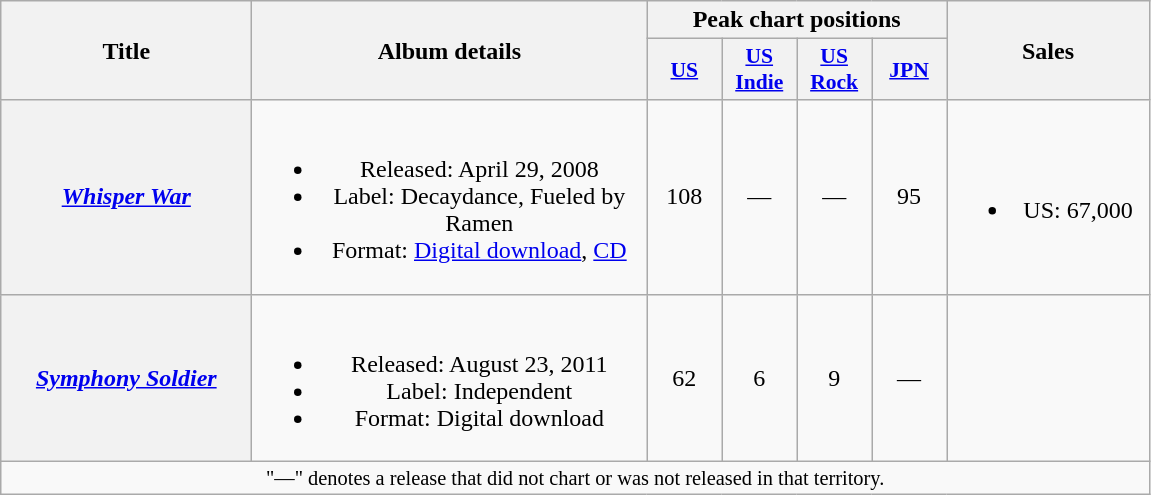<table class="wikitable plainrowheaders" style="text-align:center;">
<tr>
<th scope="col" rowspan="2" style="width:10em;">Title</th>
<th scope="col" rowspan="2" style="width:16em;">Album details</th>
<th scope="col" colspan="4">Peak chart positions</th>
<th scope="col" rowspan="2" style="width:8em;">Sales</th>
</tr>
<tr>
<th scope="col" style="width:3em;font-size:90%;"><a href='#'>US</a><br></th>
<th scope="col" style="width:3em;font-size:90%;"><a href='#'>US Indie</a><br></th>
<th scope="col" style="width:3em;font-size:90%;"><a href='#'>US Rock</a><br></th>
<th scope="col" style="width:3em;font-size:90%;"><a href='#'>JPN</a><br></th>
</tr>
<tr>
<th scope="row"><em><a href='#'>Whisper War</a></em></th>
<td><br><ul><li>Released: April 29, 2008</li><li>Label: Decaydance, Fueled by Ramen</li><li>Format: <a href='#'>Digital download</a>, <a href='#'>CD</a></li></ul></td>
<td>108</td>
<td>—</td>
<td>—</td>
<td>95</td>
<td><br><ul><li>US: 67,000</li></ul></td>
</tr>
<tr>
<th scope="row"><em><a href='#'>Symphony Soldier</a></em></th>
<td><br><ul><li>Released: August 23, 2011</li><li>Label: Independent</li><li>Format: Digital download</li></ul></td>
<td>62</td>
<td>6</td>
<td>9</td>
<td>—</td>
<td></td>
</tr>
<tr>
<td colspan="8" style="font-size:85%">"—" denotes a release that did not chart or was not released in that territory.</td>
</tr>
</table>
